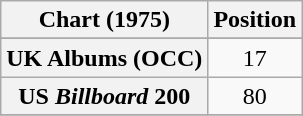<table class="wikitable plainrowheaders" style="text-align:center;">
<tr>
<th scope="col">Chart (1975)</th>
<th scope="col">Position</th>
</tr>
<tr>
</tr>
<tr>
<th scope="row">UK Albums (OCC)</th>
<td>17</td>
</tr>
<tr>
<th scope="row">US <em>Billboard</em> 200</th>
<td>80</td>
</tr>
<tr>
</tr>
</table>
